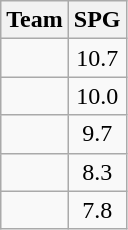<table class=wikitable>
<tr>
<th>Team</th>
<th>SPG</th>
</tr>
<tr>
<td></td>
<td align=center>10.7</td>
</tr>
<tr>
<td></td>
<td align=center>10.0</td>
</tr>
<tr>
<td></td>
<td align=center>9.7</td>
</tr>
<tr>
<td></td>
<td align=center>8.3</td>
</tr>
<tr>
<td></td>
<td align=center>7.8</td>
</tr>
</table>
